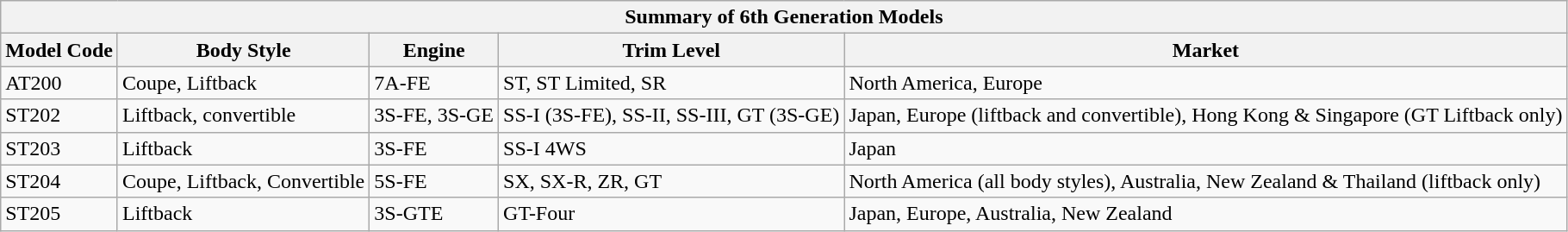<table class="wikitable">
<tr>
<th colspan="8">Summary of 6th Generation Models</th>
</tr>
<tr>
<th>Model Code</th>
<th>Body Style</th>
<th>Engine</th>
<th>Trim Level</th>
<th>Market</th>
</tr>
<tr>
<td>AT200</td>
<td>Coupe, Liftback</td>
<td>7A-FE</td>
<td>ST, ST Limited, SR</td>
<td>North America, Europe</td>
</tr>
<tr>
<td>ST202</td>
<td>Liftback, convertible</td>
<td>3S-FE, 3S-GE</td>
<td>SS-I (3S-FE), SS-II, SS-III, GT (3S-GE)</td>
<td>Japan, Europe (liftback and convertible), Hong Kong & Singapore (GT Liftback only)</td>
</tr>
<tr>
<td>ST203</td>
<td>Liftback</td>
<td>3S-FE</td>
<td>SS-I 4WS</td>
<td>Japan</td>
</tr>
<tr>
<td>ST204</td>
<td>Coupe, Liftback, Convertible</td>
<td>5S-FE</td>
<td>SX, SX-R, ZR, GT</td>
<td>North America (all body styles), Australia, New Zealand & Thailand (liftback only)</td>
</tr>
<tr>
<td>ST205</td>
<td>Liftback</td>
<td>3S-GTE</td>
<td>GT-Four</td>
<td>Japan, Europe, Australia, New Zealand</td>
</tr>
</table>
